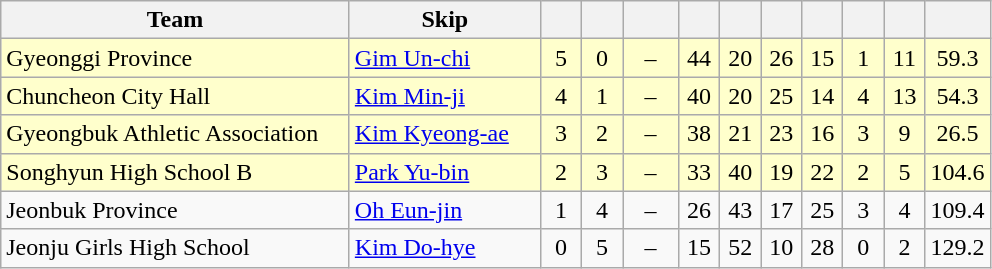<table class=wikitable  style="text-align:center;">
<tr>
<th width=225>Team</th>
<th width=120>Skip</th>
<th width=20></th>
<th width=20></th>
<th width=30></th>
<th width=20></th>
<th width=20></th>
<th width=20></th>
<th width=20></th>
<th width=20></th>
<th width=20></th>
<th width=20></th>
</tr>
<tr bgcolor=#ffffcc>
<td style="text-align:left;"> Gyeonggi Province</td>
<td style="text-align:left;"><a href='#'>Gim Un-chi</a></td>
<td>5</td>
<td>0</td>
<td>–</td>
<td>44</td>
<td>20</td>
<td>26</td>
<td>15</td>
<td>1</td>
<td>11</td>
<td>59.3</td>
</tr>
<tr bgcolor=#ffffcc>
<td style="text-align:left;"> Chuncheon City Hall</td>
<td style="text-align:left;"><a href='#'>Kim Min-ji</a></td>
<td>4</td>
<td>1</td>
<td>–</td>
<td>40</td>
<td>20</td>
<td>25</td>
<td>14</td>
<td>4</td>
<td>13</td>
<td>54.3</td>
</tr>
<tr bgcolor=#ffffcc>
<td style="text-align:left;"> Gyeongbuk Athletic Association</td>
<td style="text-align:left;"><a href='#'>Kim Kyeong-ae</a></td>
<td>3</td>
<td>2</td>
<td>–</td>
<td>38</td>
<td>21</td>
<td>23</td>
<td>16</td>
<td>3</td>
<td>9</td>
<td>26.5</td>
</tr>
<tr bgcolor=#ffffcc>
<td style="text-align:left;"> Songhyun High School B</td>
<td style="text-align:left;"><a href='#'>Park Yu-bin</a></td>
<td>2</td>
<td>3</td>
<td>–</td>
<td>33</td>
<td>40</td>
<td>19</td>
<td>22</td>
<td>2</td>
<td>5</td>
<td>104.6</td>
</tr>
<tr>
<td style="text-align:left;"> Jeonbuk Province</td>
<td style="text-align:left;"><a href='#'>Oh Eun-jin</a></td>
<td>1</td>
<td>4</td>
<td>–</td>
<td>26</td>
<td>43</td>
<td>17</td>
<td>25</td>
<td>3</td>
<td>4</td>
<td>109.4</td>
</tr>
<tr>
<td style="text-align:left;"> Jeonju Girls High School</td>
<td style="text-align:left;"><a href='#'>Kim Do-hye</a></td>
<td>0</td>
<td>5</td>
<td>–</td>
<td>15</td>
<td>52</td>
<td>10</td>
<td>28</td>
<td>0</td>
<td>2</td>
<td>129.2</td>
</tr>
</table>
